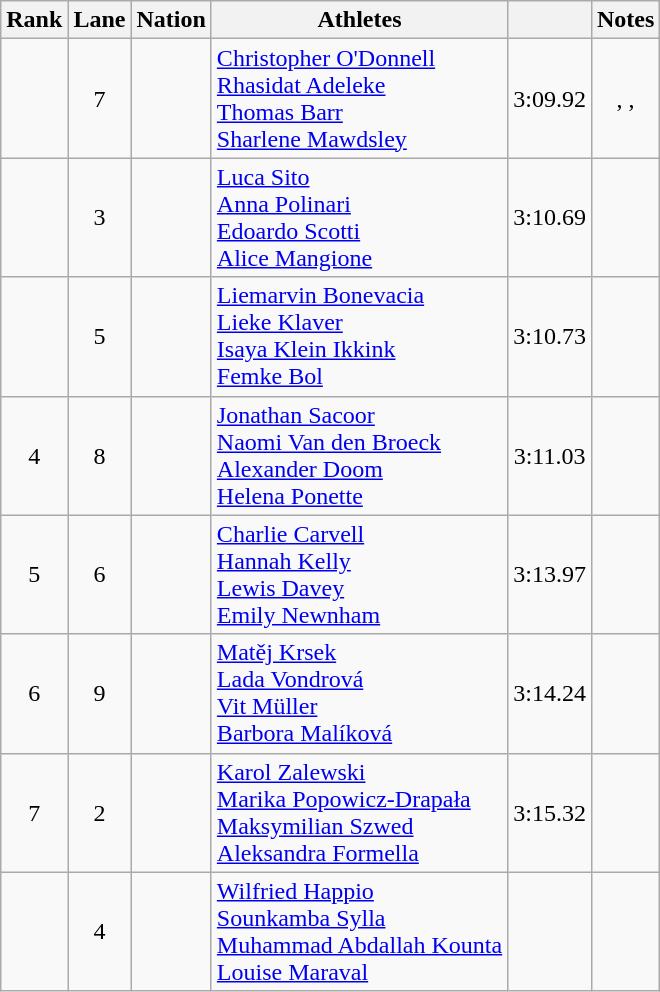<table class="wikitable sortable" style="text-align:center">
<tr>
<th scope="col">Rank</th>
<th scope="col">Lane</th>
<th scope="col">Nation</th>
<th scope="col">Athletes</th>
<th scope="col"></th>
<th scope="col">Notes</th>
</tr>
<tr>
<td></td>
<td>7</td>
<td style="text-align:left"></td>
<td style="text-align:left"><a href='#'>Christopher O'Donnell</a><br><a href='#'>Rhasidat Adeleke</a><br><a href='#'>Thomas Barr</a><br><a href='#'>Sharlene Mawdsley</a></td>
<td>3:09.92</td>
<td>, , </td>
</tr>
<tr>
<td></td>
<td>3</td>
<td style="text-align:left"></td>
<td style="text-align:left"><a href='#'>Luca Sito</a><br><a href='#'>Anna Polinari</a><br><a href='#'>Edoardo Scotti</a><br><a href='#'>Alice Mangione</a></td>
<td>3:10.69</td>
<td></td>
</tr>
<tr>
<td></td>
<td>5</td>
<td style="text-align:left"></td>
<td style="text-align:left"><a href='#'>Liemarvin Bonevacia</a><br><a href='#'>Lieke Klaver</a><br><a href='#'>Isaya Klein Ikkink</a><br><a href='#'>Femke Bol</a></td>
<td>3:10.73</td>
<td></td>
</tr>
<tr>
<td>4</td>
<td>8</td>
<td style="text-align:left"></td>
<td style="text-align:left"><a href='#'>Jonathan Sacoor</a><br><a href='#'>Naomi Van den Broeck</a><br><a href='#'>Alexander Doom</a><br><a href='#'>Helena Ponette</a></td>
<td>3:11.03</td>
<td></td>
</tr>
<tr>
<td>5</td>
<td>6</td>
<td style="text-align:left"></td>
<td style="text-align:left"><a href='#'>Charlie Carvell</a><br><a href='#'>Hannah Kelly</a><br> <a href='#'>Lewis Davey</a><br> <a href='#'>Emily Newnham</a></td>
<td>3:13.97</td>
<td></td>
</tr>
<tr>
<td>6</td>
<td>9</td>
<td style="text-align:left"></td>
<td style="text-align:left"><a href='#'>Matěj Krsek</a><br><a href='#'>Lada Vondrová</a><br><a href='#'>Vit Müller</a><br><a href='#'>Barbora Malíková</a></td>
<td>3:14.24</td>
<td></td>
</tr>
<tr>
<td>7</td>
<td>2</td>
<td style="text-align:left"></td>
<td style="text-align:left"><a href='#'>Karol Zalewski</a><br><a href='#'>Marika Popowicz-Drapała</a><br><a href='#'>Maksymilian Szwed</a><br><a href='#'>Aleksandra Formella</a></td>
<td>3:15.32</td>
<td></td>
</tr>
<tr>
<td></td>
<td>4</td>
<td style="text-align:left"></td>
<td style="text-align:left"><a href='#'>Wilfried Happio</a><br><a href='#'>Sounkamba Sylla</a><br><a href='#'>Muhammad Abdallah Kounta</a><br><a href='#'>Louise Maraval</a></td>
<td></td>
<td></td>
</tr>
</table>
